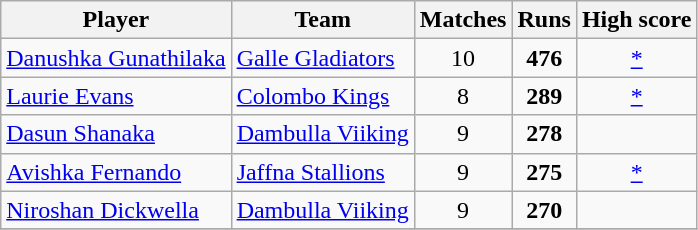<table class="wikitable"  style="text-align: center;">
<tr>
<th>Player</th>
<th>Team</th>
<th>Matches</th>
<th>Runs</th>
<th>High score</th>
</tr>
<tr>
<td style="text-align:left"><a href='#'>Danushka Gunathilaka</a></td>
<td style="text-align:left"><a href='#'>Galle Gladiators</a></td>
<td>10</td>
<td><strong>476</strong></td>
<td><a href='#'></a><a href='#'>*</a></td>
</tr>
<tr>
<td style="text-align:left"><a href='#'>Laurie Evans</a></td>
<td style="text-align:left"><a href='#'>Colombo Kings</a></td>
<td>8</td>
<td><strong>289</strong></td>
<td><a href='#'></a><a href='#'>*</a></td>
</tr>
<tr>
<td style="text-align:left"><a href='#'>Dasun Shanaka</a></td>
<td style="text-align:left"><a href='#'>Dambulla Viiking</a></td>
<td>9</td>
<td><strong>278</strong></td>
<td><a href='#'></a></td>
</tr>
<tr>
<td style="text-align:left"><a href='#'>Avishka Fernando</a></td>
<td style="text-align:left"><a href='#'>Jaffna Stallions</a></td>
<td>9</td>
<td><strong>275</strong></td>
<td><a href='#'></a><a href='#'>*</a></td>
</tr>
<tr>
<td style="text-align:left"><a href='#'>Niroshan Dickwella</a></td>
<td style="text-align:left"><a href='#'>Dambulla Viiking</a></td>
<td>9</td>
<td><strong>270</strong></td>
<td><a href='#'></a></td>
</tr>
<tr>
</tr>
</table>
